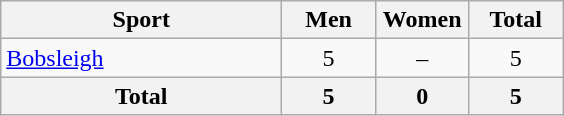<table class="wikitable sortable" style="text-align:center;">
<tr>
<th width=180>Sport</th>
<th width=55>Men</th>
<th width=55>Women</th>
<th width=55>Total</th>
</tr>
<tr>
<td align=left><a href='#'>Bobsleigh</a></td>
<td>5</td>
<td>–</td>
<td>5</td>
</tr>
<tr>
<th>Total</th>
<th>5</th>
<th>0</th>
<th>5</th>
</tr>
</table>
